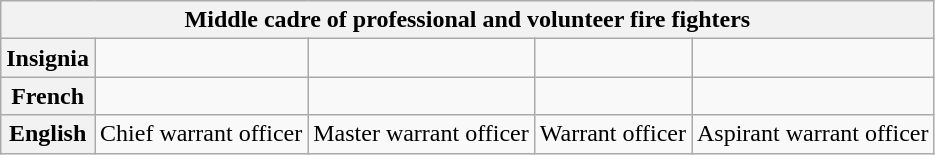<table class="wikitable">
<tr>
<th colspan="5">Middle cadre of professional and volunteer fire fighters<br></th>
</tr>
<tr style="text-align:center;">
<th>Insignia</th>
<td></td>
<td></td>
<td></td>
<td></td>
</tr>
<tr style="text-align:center;">
<th>French</th>
<td></td>
<td></td>
<td></td>
<td></td>
</tr>
<tr style="text-align:center;">
<th>English</th>
<td>Chief warrant officer</td>
<td>Master warrant officer</td>
<td>Warrant officer</td>
<td>Aspirant warrant officer</td>
</tr>
</table>
